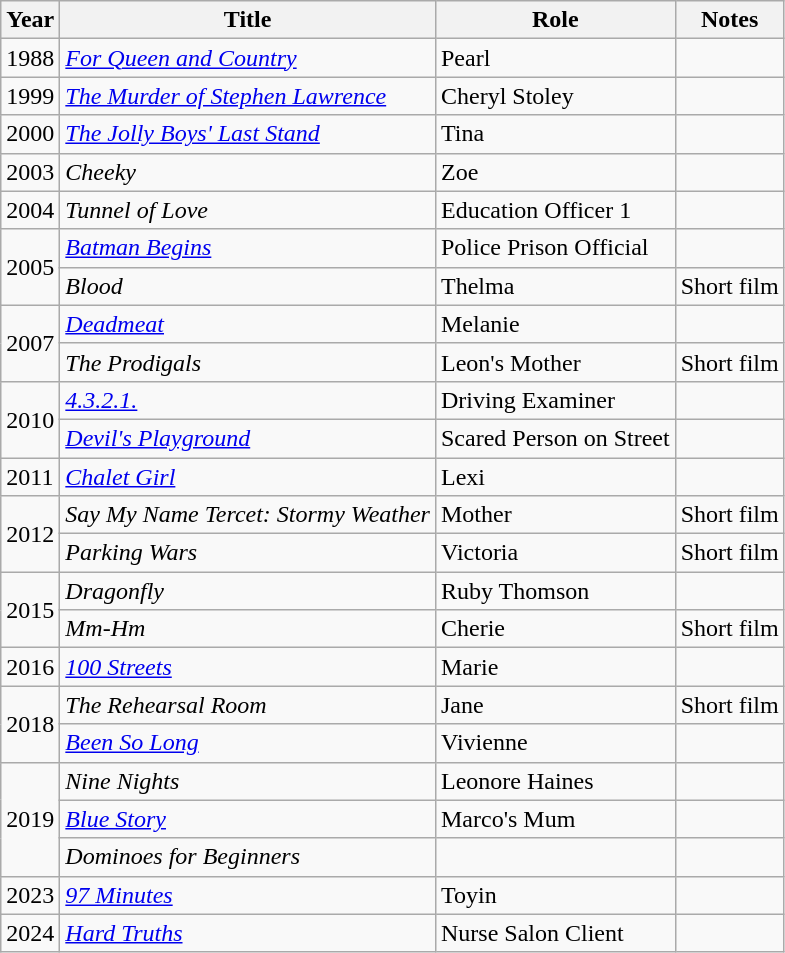<table class="wikitable">
<tr>
<th>Year</th>
<th>Title</th>
<th>Role</th>
<th>Notes</th>
</tr>
<tr>
<td>1988</td>
<td><em><a href='#'>For Queen and Country</a></em></td>
<td>Pearl</td>
<td></td>
</tr>
<tr>
<td>1999</td>
<td><em><a href='#'>The Murder of Stephen Lawrence</a></em></td>
<td>Cheryl Stoley</td>
<td></td>
</tr>
<tr>
<td>2000</td>
<td><em><a href='#'>The Jolly Boys' Last Stand</a></em></td>
<td>Tina</td>
<td></td>
</tr>
<tr>
<td>2003</td>
<td><em>Cheeky</em></td>
<td>Zoe</td>
<td></td>
</tr>
<tr>
<td>2004</td>
<td><em>Tunnel of Love</em></td>
<td>Education Officer 1</td>
<td></td>
</tr>
<tr>
<td rowspan="2">2005</td>
<td><em><a href='#'>Batman Begins</a></em></td>
<td>Police Prison Official</td>
<td></td>
</tr>
<tr>
<td><em>Blood</em></td>
<td>Thelma</td>
<td>Short film</td>
</tr>
<tr>
<td rowspan="2">2007</td>
<td><em><a href='#'>Deadmeat</a></em></td>
<td>Melanie</td>
<td></td>
</tr>
<tr>
<td><em>The Prodigals</em></td>
<td>Leon's Mother</td>
<td>Short film</td>
</tr>
<tr>
<td rowspan="2">2010</td>
<td><em><a href='#'>4.3.2.1.</a></em></td>
<td>Driving Examiner</td>
<td></td>
</tr>
<tr>
<td><em><a href='#'>Devil's Playground</a></em></td>
<td>Scared Person on Street</td>
<td></td>
</tr>
<tr>
<td>2011</td>
<td><em><a href='#'>Chalet Girl</a></em></td>
<td>Lexi</td>
<td></td>
</tr>
<tr>
<td rowspan="2">2012</td>
<td><em>Say My Name Tercet: Stormy Weather</em></td>
<td>Mother</td>
<td>Short film</td>
</tr>
<tr>
<td><em>Parking Wars</em></td>
<td>Victoria</td>
<td>Short film</td>
</tr>
<tr>
<td rowspan="2">2015</td>
<td><em>Dragonfly</em></td>
<td>Ruby Thomson</td>
<td></td>
</tr>
<tr>
<td><em>Mm-Hm</em></td>
<td>Cherie</td>
<td>Short film</td>
</tr>
<tr>
<td>2016</td>
<td><em><a href='#'>100 Streets</a></em></td>
<td>Marie</td>
<td></td>
</tr>
<tr>
<td rowspan="2">2018</td>
<td><em>The Rehearsal Room</em></td>
<td>Jane</td>
<td>Short film</td>
</tr>
<tr>
<td><em><a href='#'>Been So Long</a></em></td>
<td>Vivienne</td>
<td></td>
</tr>
<tr>
<td rowspan="3">2019</td>
<td><em>Nine Nights</em></td>
<td>Leonore Haines</td>
<td></td>
</tr>
<tr>
<td><em><a href='#'>Blue Story</a></em></td>
<td>Marco's Mum</td>
<td></td>
</tr>
<tr>
<td><em>Dominoes for Beginners</em></td>
<td></td>
<td></td>
</tr>
<tr>
<td>2023</td>
<td><em><a href='#'>97 Minutes</a></em></td>
<td>Toyin</td>
<td></td>
</tr>
<tr>
<td>2024</td>
<td><em><a href='#'>Hard Truths</a></em></td>
<td>Nurse Salon Client</td>
<td></td>
</tr>
</table>
